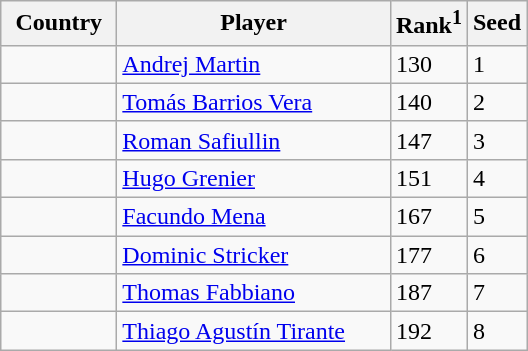<table class="sortable wikitable">
<tr>
<th width="70">Country</th>
<th width="175">Player</th>
<th>Rank<sup>1</sup></th>
<th>Seed</th>
</tr>
<tr>
<td></td>
<td><a href='#'>Andrej Martin</a></td>
<td>130</td>
<td>1</td>
</tr>
<tr>
<td></td>
<td><a href='#'>Tomás Barrios Vera</a></td>
<td>140</td>
<td>2</td>
</tr>
<tr>
<td></td>
<td><a href='#'>Roman Safiullin</a></td>
<td>147</td>
<td>3</td>
</tr>
<tr>
<td></td>
<td><a href='#'>Hugo Grenier</a></td>
<td>151</td>
<td>4</td>
</tr>
<tr>
<td></td>
<td><a href='#'>Facundo Mena</a></td>
<td>167</td>
<td>5</td>
</tr>
<tr>
<td></td>
<td><a href='#'>Dominic Stricker</a></td>
<td>177</td>
<td>6</td>
</tr>
<tr>
<td></td>
<td><a href='#'>Thomas Fabbiano</a></td>
<td>187</td>
<td>7</td>
</tr>
<tr>
<td></td>
<td><a href='#'>Thiago Agustín Tirante</a></td>
<td>192</td>
<td>8</td>
</tr>
</table>
